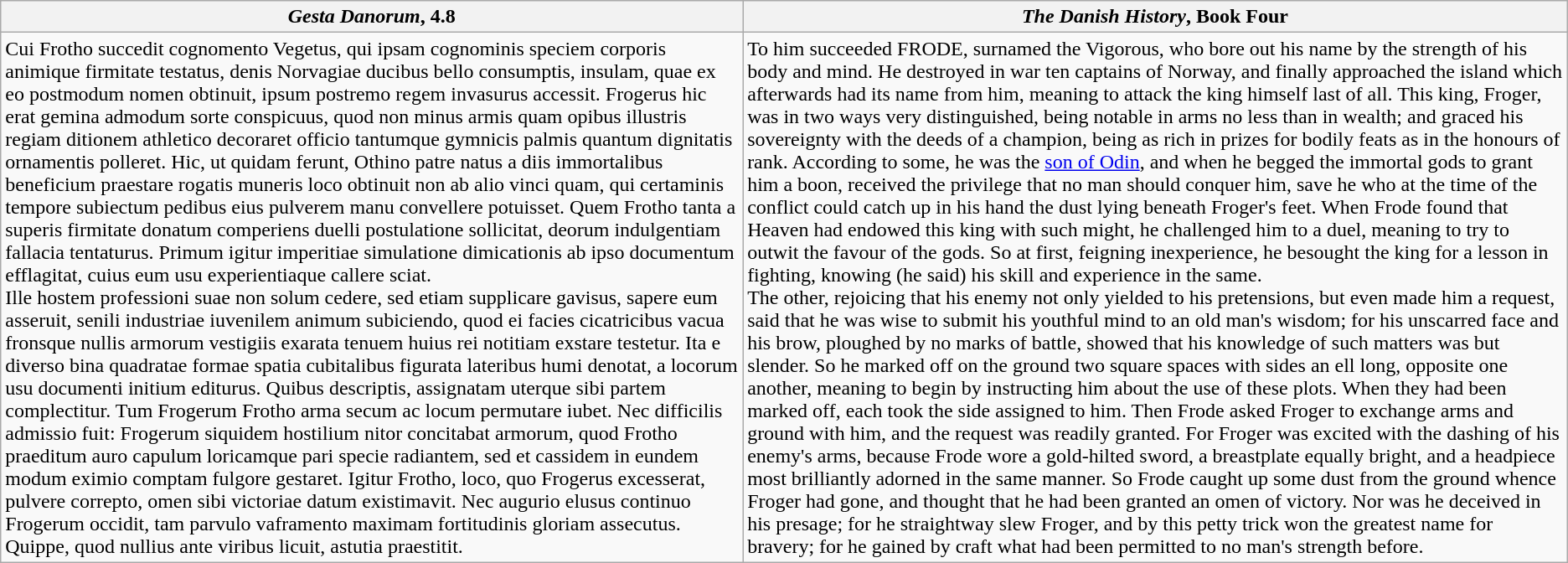<table class="wikitable">
<tr>
<th><em>Gesta Danorum</em>, 4.8</th>
<th><em>The Danish History</em>, Book Four</th>
</tr>
<tr>
<td>Cui Frotho succedit cognomento Vegetus, qui ipsam cognominis speciem corporis animique firmitate testatus, denis Norvagiae ducibus bello consumptis, insulam, quae ex eo postmodum nomen obtinuit, ipsum postremo regem invasurus accessit. Frogerus hic erat gemina admodum sorte conspicuus, quod non minus armis quam opibus illustris regiam ditionem athletico decoraret officio tantumque gymnicis palmis quantum dignitatis ornamentis polleret. Hic, ut quidam ferunt, Othino patre natus a diis immortalibus beneficium praestare rogatis muneris loco obtinuit non ab alio vinci quam, qui certaminis tempore subiectum pedibus eius pulverem manu convellere potuisset. Quem Frotho tanta a superis firmitate donatum comperiens duelli postulatione sollicitat, deorum indulgentiam fallacia tentaturus. Primum igitur imperitiae simulatione dimicationis ab ipso documentum efflagitat, cuius eum usu experientiaque callere sciat.<br>Ille hostem professioni suae non solum cedere, sed etiam supplicare gavisus, sapere eum asseruit, senili industriae iuvenilem animum subiciendo, quod ei facies cicatricibus vacua fronsque nullis armorum vestigiis exarata tenuem huius rei notitiam exstare testetur. Ita e diverso bina quadratae formae spatia cubitalibus figurata lateribus humi denotat, a locorum usu documenti initium editurus. Quibus descriptis, assignatam uterque sibi partem complectitur. Tum Frogerum Frotho arma secum ac locum permutare iubet. Nec difficilis admissio fuit: Frogerum siquidem hostilium nitor concitabat armorum, quod Frotho praeditum auro capulum loricamque pari specie radiantem, sed et cassidem in eundem modum eximio comptam fulgore gestaret. Igitur Frotho, loco, quo Frogerus excesserat, pulvere correpto, omen sibi victoriae datum existimavit. Nec augurio elusus continuo Frogerum occidit, tam parvulo vaframento maximam fortitudinis gloriam assecutus. Quippe, quod nullius ante viribus licuit, astutia praestitit.</td>
<td>To him succeeded FRODE, surnamed the Vigorous, who bore out his name by the strength of his body and mind. He destroyed in war ten captains of Norway, and finally approached the island which afterwards had its name from him, meaning to attack the king himself last of all. This king, Froger, was in two ways very distinguished, being notable in arms no less than in wealth; and graced his sovereignty with the deeds of a champion, being as rich in prizes for bodily feats as in the honours of rank. According to some, he was the <a href='#'>son of Odin</a>, and when he begged the immortal gods to grant him a boon, received the privilege that no man should conquer him, save he who at the time of the conflict could catch up in his hand the dust lying beneath Froger's feet. When Frode found that Heaven had endowed this king with such might, he challenged him to a duel, meaning to try to outwit the favour of the gods. So at first, feigning inexperience, he besought the king for a lesson in fighting, knowing (he said) his skill and experience in the same.<br>The other, rejoicing that his enemy not only yielded to his pretensions, but even made him a request, said that he was wise to submit his youthful mind to an old man's wisdom; for his unscarred face and his brow, ploughed by no marks of battle, showed that his knowledge of such matters was but slender. So he marked off on the ground two square spaces with sides an ell long, opposite one another, meaning to begin by instructing him about the use of these plots. When they had been marked off, each took the side assigned to him. Then Frode asked Froger to exchange arms and ground with him, and the request was readily granted. For Froger was excited with the dashing of his enemy's arms, because Frode wore a gold-hilted sword, a breastplate equally bright, and a headpiece most brilliantly adorned in the same manner. So Frode caught up some dust from the ground whence Froger had gone, and thought that he had been granted an omen of victory. Nor was he deceived in his presage; for he straightway slew Froger, and by this petty trick won the greatest name for bravery; for he gained by craft what had been permitted to no man's strength before.</td>
</tr>
</table>
